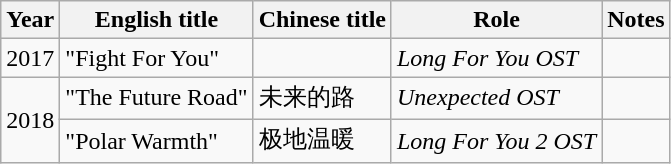<table class="wikitable sortable">
<tr>
<th>Year</th>
<th>English title</th>
<th>Chinese title</th>
<th>Role</th>
<th class="unsortable">Notes</th>
</tr>
<tr>
<td>2017</td>
<td>"Fight For You"</td>
<td></td>
<td><em>Long For You OST</em></td>
<td></td>
</tr>
<tr>
<td rowspan=2>2018</td>
<td>"The Future Road"</td>
<td>未来的路</td>
<td><em>Unexpected OST</em></td>
<td></td>
</tr>
<tr>
<td>"Polar Warmth"</td>
<td>极地温暖</td>
<td><em>Long For You 2 OST</em></td>
<td></td>
</tr>
</table>
